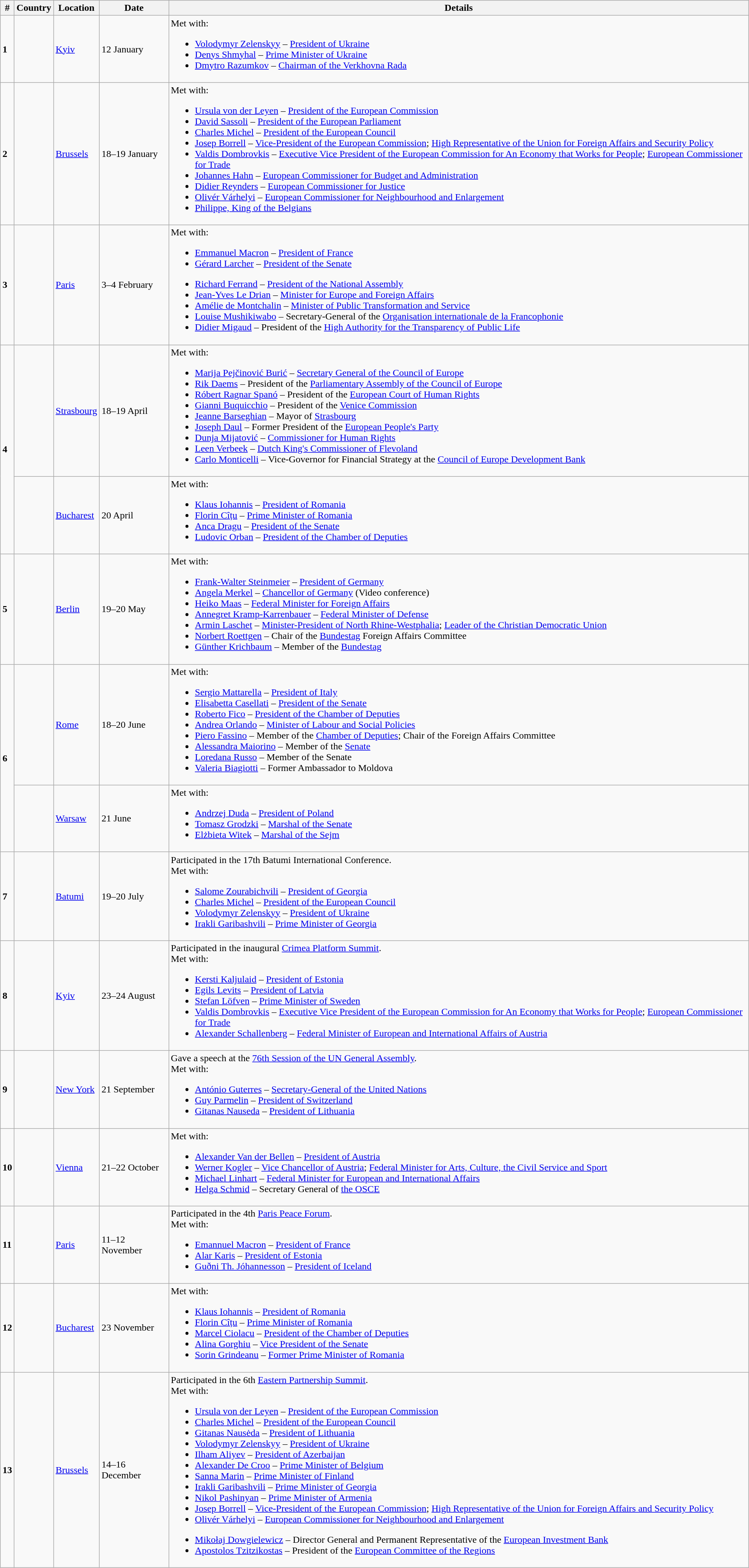<table class="wikitable">
<tr>
<th>#</th>
<th>Country</th>
<th>Location</th>
<th>Date</th>
<th>Details</th>
</tr>
<tr>
<td><strong>1</strong></td>
<td><strong></strong></td>
<td><a href='#'>Kyiv</a></td>
<td>12 January</td>
<td>Met with:<br><ul><li><a href='#'>Volodymyr Zelenskyy</a> – <a href='#'>President of Ukraine</a></li><li><a href='#'>Denys Shmyhal</a> – <a href='#'>Prime Minister of Ukraine</a></li><li><a href='#'>Dmytro Razumkov</a> – <a href='#'>Chairman of the Verkhovna Rada</a></li></ul></td>
</tr>
<tr>
<td><strong>2</strong></td>
<td><strong></strong></td>
<td><a href='#'>Brussels</a></td>
<td>18–19 January</td>
<td>Met with:<br><ul><li><a href='#'>Ursula von der Leyen</a> – <a href='#'>President of the European Commission</a></li><li><a href='#'>David Sassoli</a> – <a href='#'>President of the European Parliament</a></li><li><a href='#'>Charles Michel</a> – <a href='#'>President of the European Council</a></li><li><a href='#'>Josep Borrell</a> – <a href='#'>Vice-President of the European Commission</a>; <a href='#'>High Representative of the Union for Foreign Affairs and Security Policy</a></li><li><a href='#'>Valdis Dombrovkis</a> – <a href='#'>Executive Vice President of the European Commission for An Economy that Works for People</a>; <a href='#'>European Commissioner for Trade</a></li><li><a href='#'>Johannes Hahn</a> – <a href='#'>European Commissioner for Budget and Administration</a></li><li><a href='#'>Didier Reynders</a> – <a href='#'>European Commissioner for Justice</a></li><li><a href='#'>Olivér Várhelyi</a> – <a href='#'>European Commissioner for Neighbourhood and Enlargement</a></li><li><a href='#'>Philippe, King of the Belgians</a></li></ul></td>
</tr>
<tr>
<td><strong>3</strong></td>
<td><strong></strong></td>
<td><a href='#'>Paris</a></td>
<td>3–4 February</td>
<td>Met with:<br><ul><li><a href='#'>Emmanuel Macron</a> – <a href='#'>President of France</a></li><li><a href='#'>Gérard Larcher</a> – <a href='#'>President of the Senate</a></li></ul><ul><li><a href='#'>Richard Ferrand</a> – <a href='#'>President of the National Assembly</a></li><li><a href='#'>Jean-Yves Le Drian</a> – <a href='#'>Minister for Europe and Foreign Affairs</a></li><li><a href='#'>Amélie de Montchalin</a> – <a href='#'>Minister of Public Transformation and Service</a></li><li><a href='#'>Louise Mushikiwabo</a> – Secretary-General of the <a href='#'>Organisation internationale de la Francophonie</a></li><li><a href='#'>Didier Migaud</a> – President of the <a href='#'>High Authority for the Transparency of Public Life</a></li></ul></td>
</tr>
<tr>
<td rowspan="2"><strong>4</strong></td>
<td><strong></strong></td>
<td><a href='#'>Strasbourg</a></td>
<td>18–19 April</td>
<td>Met with:<br><ul><li><a href='#'>Marija Pejčinović Burić</a> – <a href='#'>Secretary General of the Council of Europe</a></li><li><a href='#'>Rik Daems</a> – President of the <a href='#'>Parliamentary Assembly of the Council of Europe</a></li><li><a href='#'>Róbert Ragnar Spanó</a> – President of the <a href='#'>European Court of Human Rights</a></li><li><a href='#'>Gianni Buquicchio</a> – President of the <a href='#'>Venice Commission</a></li><li><a href='#'>Jeanne Barseghian</a> – Mayor of <a href='#'>Strasbourg</a></li><li><a href='#'>Joseph Daul</a> – Former President of the <a href='#'>European People's Party</a></li><li><a href='#'>Dunja Mijatović</a> – <a href='#'>Commissioner for Human Rights</a></li><li><a href='#'>Leen Verbeek</a> – <a href='#'>Dutch King's Commissioner of Flevoland</a></li><li><a href='#'>Carlo Monticelli</a> – Vice-Governor for Financial Strategy at the <a href='#'>Council of Europe Development Bank</a></li></ul></td>
</tr>
<tr>
<td><strong></strong></td>
<td><a href='#'>Bucharest</a></td>
<td>20 April</td>
<td>Met with:<br><ul><li><a href='#'>Klaus Iohannis</a> – <a href='#'>President of Romania</a></li><li><a href='#'>Florin Cîțu</a> – <a href='#'>Prime Minister of Romania</a></li><li><a href='#'>Anca Dragu</a> – <a href='#'>President of the Senate</a></li><li><a href='#'>Ludovic Orban</a> – <a href='#'>President of the Chamber of Deputies</a></li></ul></td>
</tr>
<tr>
<td><strong>5</strong></td>
<td><strong></strong></td>
<td><a href='#'>Berlin</a></td>
<td>19–20 May</td>
<td>Met with:<br><ul><li><a href='#'>Frank-Walter Steinmeier</a> – <a href='#'>President of Germany</a></li><li><a href='#'>Angela Merkel</a> – <a href='#'>Chancellor of Germany</a> (Video conference)</li><li><a href='#'>Heiko Maas</a> – <a href='#'>Federal Minister for Foreign Affairs</a></li><li><a href='#'>Annegret Kramp-Karrenbauer</a> – <a href='#'>Federal Minister of Defense</a></li><li><a href='#'>Armin Laschet</a> – <a href='#'>Minister-President of North Rhine-Westphalia</a>; <a href='#'>Leader of the Christian Democratic Union</a></li><li><a href='#'>Norbert Roettgen</a> – Chair of the <a href='#'>Bundestag</a> Foreign Affairs Committee</li><li><a href='#'>Günther Krichbaum</a> – Member of the <a href='#'>Bundestag</a></li></ul></td>
</tr>
<tr>
<td rowspan="2"><strong>6</strong></td>
<td><strong></strong></td>
<td><a href='#'>Rome</a></td>
<td>18–20 June</td>
<td>Met with:<br><ul><li><a href='#'>Sergio Mattarella</a> – <a href='#'>President of Italy</a></li><li><a href='#'>Elisabetta Casellati</a> – <a href='#'>President of the Senate</a></li><li><a href='#'>Roberto Fico</a> – <a href='#'>President of the Chamber of Deputies</a></li><li><a href='#'>Andrea Orlando</a> – <a href='#'>Minister of Labour and Social Policies</a></li><li><a href='#'>Piero Fassino</a> – Member of the <a href='#'>Chamber of Deputies</a>; Chair of the Foreign Affairs Committee</li><li><a href='#'>Alessandra Maiorino</a> – Member of the <a href='#'>Senate</a></li><li><a href='#'>Loredana Russo</a> – Member of the Senate</li><li><a href='#'>Valeria Biagiotti</a> – Former Ambassador to Moldova</li></ul></td>
</tr>
<tr>
<td><strong></strong></td>
<td><a href='#'>Warsaw</a></td>
<td>21 June</td>
<td>Met with:<br><ul><li><a href='#'>Andrzej Duda</a> – <a href='#'>President of Poland</a></li><li><a href='#'>Tomasz Grodzki</a> – <a href='#'>Marshal of the Senate</a></li><li><a href='#'>Elżbieta Witek</a> – <a href='#'>Marshal of the Sejm</a></li></ul></td>
</tr>
<tr>
<td><strong>7</strong></td>
<td><strong></strong></td>
<td><a href='#'>Batumi</a></td>
<td>19–20 July</td>
<td>Participated in the 17th Batumi International Conference.<br>Met with:<ul><li><a href='#'>Salome Zourabichvili</a> – <a href='#'>President of Georgia</a></li><li><a href='#'>Charles Michel</a> – <a href='#'>President of the European Council</a></li><li><a href='#'>Volodymyr Zelenskyy</a> – <a href='#'>President of Ukraine</a></li><li><a href='#'>Irakli Garibashvili</a> – <a href='#'>Prime Minister of Georgia</a></li></ul></td>
</tr>
<tr>
<td><strong>8</strong></td>
<td><strong></strong></td>
<td><a href='#'>Kyiv</a></td>
<td>23–24 August</td>
<td>Participated in the inaugural <a href='#'>Crimea Platform Summit</a>.<br>Met with:<ul><li><a href='#'>Kersti Kaljulaid</a> – <a href='#'>President of Estonia</a></li><li><a href='#'>Egils Levits</a> – <a href='#'>President of Latvia</a></li><li><a href='#'>Stefan Löfven</a> – <a href='#'>Prime Minister of Sweden</a></li><li><a href='#'>Valdis Dombrovkis</a> – <a href='#'>Executive Vice President of the European Commission for An Economy that Works for People</a>; <a href='#'>European Commissioner for Trade</a></li><li><a href='#'>Alexander Schallenberg</a> – <a href='#'>Federal Minister of European and International Affairs of Austria</a></li></ul></td>
</tr>
<tr>
<td><strong>9</strong></td>
<td><strong></strong></td>
<td><a href='#'>New York</a></td>
<td>21 September</td>
<td>Gave a speech at the <a href='#'>76th Session of the UN General Assembly</a>.<br>Met with:<ul><li><a href='#'>António Guterres</a> – <a href='#'>Secretary-General of the United Nations</a></li><li><a href='#'>Guy Parmelin</a> – <a href='#'>President of Switzerland</a></li><li><a href='#'>Gitanas Nauseda</a> – <a href='#'>President of Lithuania</a></li></ul></td>
</tr>
<tr>
<td><strong>10</strong></td>
<td><strong></strong></td>
<td><a href='#'>Vienna</a></td>
<td>21–22 October</td>
<td>Met with:<br><ul><li><a href='#'>Alexander Van der Bellen</a> – <a href='#'>President of Austria</a></li><li><a href='#'>Werner Kogler</a> – <a href='#'>Vice Chancellor of Austria</a>; <a href='#'>Federal Minister for Arts, Culture, the Civil Service and Sport</a></li><li><a href='#'>Michael Linhart</a> – <a href='#'>Federal Minister for European and International Affairs</a></li><li><a href='#'>Helga Schmid</a> – Secretary General of <a href='#'>the OSCE</a></li></ul></td>
</tr>
<tr>
<td><strong>11</strong></td>
<td><strong></strong></td>
<td><a href='#'>Paris</a></td>
<td>11–12 November</td>
<td>Participated in the 4th <a href='#'>Paris Peace Forum</a>.<br>Met with:<ul><li><a href='#'>Emannuel Macron</a> – <a href='#'>President of France</a></li><li><a href='#'>Alar Karis</a> – <a href='#'>President of Estonia</a></li><li><a href='#'>Guðni Th. Jóhannesson</a> – <a href='#'>President of Iceland</a></li></ul></td>
</tr>
<tr>
<td><strong>12</strong></td>
<td><strong></strong></td>
<td><a href='#'>Bucharest</a></td>
<td>23 November</td>
<td>Met with:<br><ul><li><a href='#'>Klaus Iohannis</a> – <a href='#'>President of Romania</a></li><li><a href='#'>Florin Cîțu</a> – <a href='#'>Prime Minister of Romania</a></li><li><a href='#'>Marcel Ciolacu</a> – <a href='#'>President of the Chamber of Deputies</a></li><li><a href='#'>Alina Gorghiu</a> – <a href='#'>Vice President of the Senate</a></li><li><a href='#'>Sorin Grindeanu</a> – <a href='#'>Former Prime Minister of Romania</a></li></ul></td>
</tr>
<tr>
<td><strong>13</strong></td>
<td><strong></strong></td>
<td><a href='#'>Brussels</a></td>
<td>14–16 December</td>
<td>Participated in the 6th <a href='#'>Eastern Partnership Summit</a>.<br>Met with:<ul><li><a href='#'>Ursula von der Leyen</a> – <a href='#'>President of the European Commission</a></li><li><a href='#'>Charles Michel</a> – <a href='#'>President of the European Council</a></li><li><a href='#'>Gitanas Nausėda</a> – <a href='#'>President of Lithuania</a></li><li><a href='#'>Volodymyr Zelenskyy</a> – <a href='#'>President of Ukraine</a></li><li><a href='#'>Ilham Aliyev</a> – <a href='#'>President of Azerbaijan</a></li><li><a href='#'>Alexander De Croo</a> – <a href='#'>Prime Minister of Belgium</a></li><li><a href='#'>Sanna Marin</a> – <a href='#'>Prime Minister of Finland</a></li><li><a href='#'>Irakli Garibashvili</a> – <a href='#'>Prime Minister of Georgia</a></li><li><a href='#'>Nikol Pashinyan</a> – <a href='#'>Prime Minister of Armenia</a></li><li><a href='#'>Josep Borrell</a> – <a href='#'>Vice-President of the European Commission</a>; <a href='#'>High Representative of the Union for Foreign Affairs and Security Policy</a></li><li><a href='#'>Olivér Várhelyi</a> – <a href='#'>European Commissioner for Neighbourhood and Enlargement</a></li></ul><ul><li><a href='#'>Mikołaj Dowgielewicz</a> – Director General and Permanent Representative of the <a href='#'>European Investment Bank</a></li><li><a href='#'>Apostolos Tzitzikostas</a> – President of the <a href='#'>European Committee of the Regions</a></li></ul></td>
</tr>
</table>
